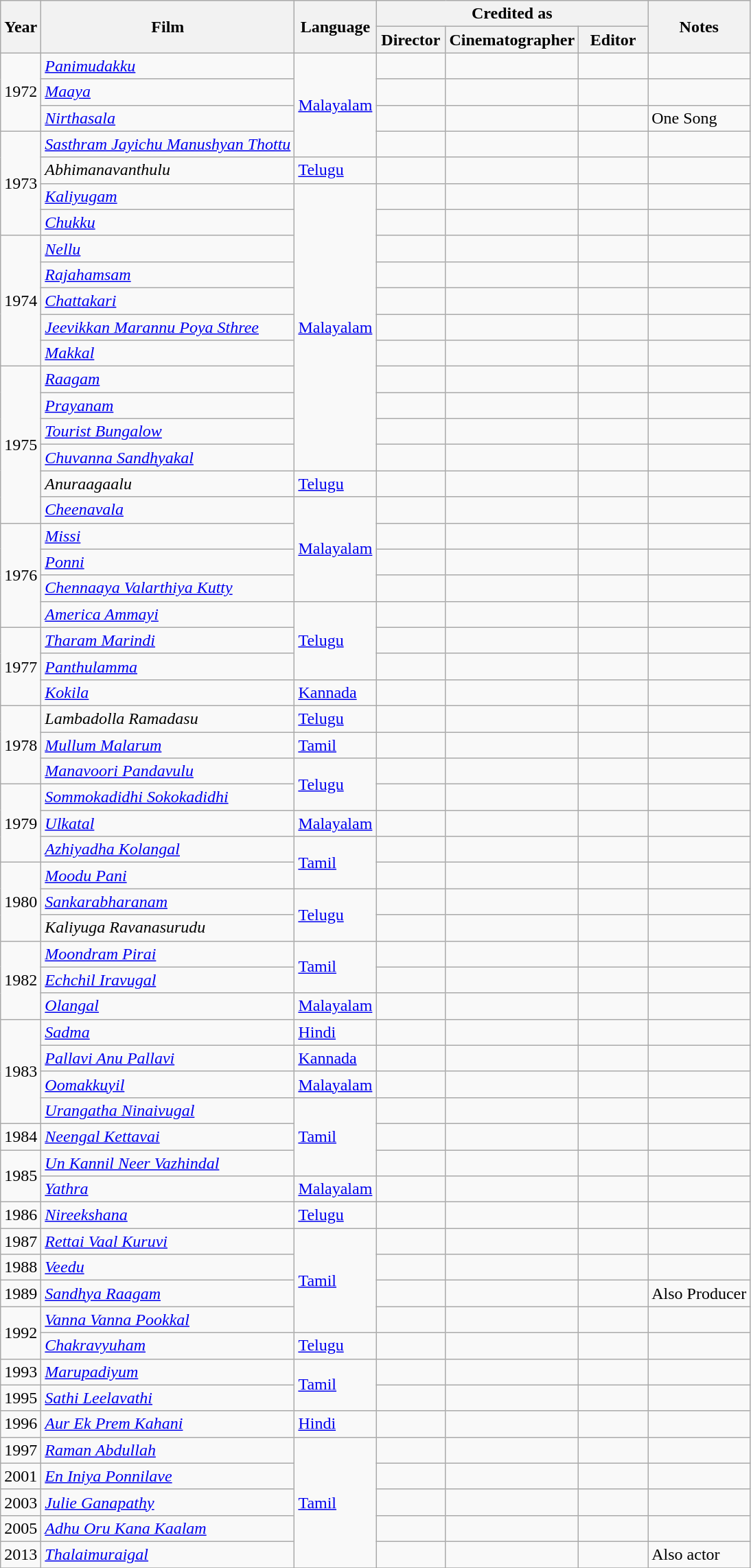<table class="wikitable sortable">
<tr>
<th rowspan="2">Year</th>
<th rowspan="2">Film</th>
<th rowspan="2">Language</th>
<th colspan="3">Credited as</th>
<th rowspan="2">Notes</th>
</tr>
<tr>
<th style="width:60px;">Director</th>
<th style="width:60px;">Cinematographer</th>
<th style="width:60px;">Editor</th>
</tr>
<tr>
<td rowspan="3">1972</td>
<td><em><a href='#'>Panimudakku</a></em></td>
<td rowspan="4"><a href='#'>Malayalam</a></td>
<td style="text-align:center;"></td>
<td style="text-align:center;"></td>
<td style="text-align:center;"></td>
<td></td>
</tr>
<tr>
<td><em><a href='#'>Maaya</a></em></td>
<td style="text-align:center;"></td>
<td style="text-align:center;"></td>
<td style="text-align:center;"></td>
<td></td>
</tr>
<tr>
<td><em><a href='#'>Nirthasala</a></em></td>
<td style="text-align:center;"></td>
<td style="text-align:center;"></td>
<td style="text-align:center;"></td>
<td>One Song</td>
</tr>
<tr>
<td rowspan="4">1973</td>
<td><em><a href='#'>Sasthram Jayichu Manushyan Thottu</a></em></td>
<td style="text-align:center;"></td>
<td style="text-align:center;"></td>
<td style="text-align:center;"></td>
<td></td>
</tr>
<tr>
<td><em>Abhimanavanthulu</em></td>
<td><a href='#'>Telugu</a></td>
<td style="text-align:center;"></td>
<td style="text-align:center;"></td>
<td style="text-align:center;"></td>
<td></td>
</tr>
<tr>
<td><em><a href='#'>Kaliyugam</a></em></td>
<td rowspan="11"><a href='#'>Malayalam</a></td>
<td style="text-align:center;"></td>
<td style="text-align:center;"></td>
<td style="text-align:center;"></td>
<td></td>
</tr>
<tr>
<td><em><a href='#'>Chukku</a></em></td>
<td style="text-align:center;"></td>
<td style="text-align:center;"></td>
<td style="text-align:center;"></td>
<td></td>
</tr>
<tr>
<td rowspan="5">1974</td>
<td><em><a href='#'>Nellu</a></em></td>
<td style="text-align:center;"></td>
<td style="text-align:center;"></td>
<td style="text-align:center;"></td>
<td></td>
</tr>
<tr>
<td><em><a href='#'>Rajahamsam</a></em></td>
<td style="text-align:center;"></td>
<td style="text-align:center;"></td>
<td style="text-align:center;"></td>
<td></td>
</tr>
<tr>
<td><em><a href='#'>Chattakari</a></em></td>
<td style="text-align:center;"></td>
<td style="text-align:center;"></td>
<td style="text-align:center;"></td>
<td></td>
</tr>
<tr>
<td><em><a href='#'>Jeevikkan Marannu Poya Sthree</a></em></td>
<td style="text-align:center;"></td>
<td style="text-align:center;"></td>
<td style="text-align:center;"></td>
<td></td>
</tr>
<tr>
<td><em><a href='#'>Makkal</a></em></td>
<td style="text-align:center;"></td>
<td style="text-align:center;"></td>
<td style="text-align:center;"></td>
<td></td>
</tr>
<tr>
<td rowspan="6">1975</td>
<td><em><a href='#'>Raagam</a></em></td>
<td style="text-align:center;"></td>
<td style="text-align:center;"></td>
<td style="text-align:center;"></td>
<td></td>
</tr>
<tr>
<td><em><a href='#'>Prayanam</a></em></td>
<td style="text-align:center;"></td>
<td style="text-align:center;"></td>
<td style="text-align:center;"></td>
<td></td>
</tr>
<tr>
<td><em><a href='#'>Tourist Bungalow</a></em></td>
<td style="text-align:center;"></td>
<td style="text-align:center;"></td>
<td style="text-align:center;"></td>
<td></td>
</tr>
<tr>
<td><em><a href='#'>Chuvanna Sandhyakal</a></em></td>
<td style="text-align:center;"></td>
<td style="text-align:center;"></td>
<td style="text-align:center;"></td>
<td></td>
</tr>
<tr>
<td><em>Anuraagaalu</em></td>
<td><a href='#'>Telugu</a></td>
<td style="text-align:center;"></td>
<td style="text-align:center;"></td>
<td style="text-align:center;"></td>
<td></td>
</tr>
<tr>
<td><em><a href='#'>Cheenavala</a></em></td>
<td rowspan="4"><a href='#'>Malayalam</a></td>
<td style="text-align:center;"></td>
<td style="text-align:center;"></td>
<td style="text-align:center;"></td>
<td></td>
</tr>
<tr>
<td rowspan="4">1976</td>
<td><em><a href='#'>Missi</a></em></td>
<td style="text-align:center;"></td>
<td style="text-align:center;"></td>
<td style="text-align:center;"></td>
<td></td>
</tr>
<tr>
<td><em><a href='#'>Ponni</a></em></td>
<td style="text-align:center;"></td>
<td style="text-align:center;"></td>
<td style="text-align:center;"></td>
<td></td>
</tr>
<tr>
<td><em><a href='#'>Chennaaya Valarthiya Kutty</a></em></td>
<td style="text-align:center;"></td>
<td style="text-align:center;"></td>
<td style="text-align:center;"></td>
<td></td>
</tr>
<tr>
<td><em><a href='#'>America Ammayi</a></em></td>
<td rowspan="3"><a href='#'>Telugu</a></td>
<td style="text-align:center;"></td>
<td style="text-align:center;"></td>
<td style="text-align:center;"></td>
<td></td>
</tr>
<tr>
<td rowspan="3">1977</td>
<td><em><a href='#'>Tharam Marindi</a></em></td>
<td style="text-align:center;"></td>
<td style="text-align:center;"></td>
<td style="text-align:center;"></td>
<td></td>
</tr>
<tr>
<td><em><a href='#'>Panthulamma</a></em></td>
<td style="text-align:center;"></td>
<td style="text-align:center;"></td>
<td style="text-align:center;"></td>
<td></td>
</tr>
<tr>
<td><em><a href='#'>Kokila</a></em></td>
<td><a href='#'>Kannada</a></td>
<td style="text-align:center;"></td>
<td style="text-align:center;"></td>
<td style="text-align:center;"></td>
<td></td>
</tr>
<tr>
<td rowspan="3">1978</td>
<td><em>Lambadolla Ramadasu</em></td>
<td><a href='#'>Telugu</a></td>
<td style="text-align:center;"></td>
<td style="text-align:center;"></td>
<td style="text-align:center;"></td>
<td></td>
</tr>
<tr>
<td><em><a href='#'>Mullum Malarum</a></em></td>
<td><a href='#'>Tamil</a></td>
<td style="text-align:center;"></td>
<td style="text-align:center;"></td>
<td style="text-align:center;"></td>
<td></td>
</tr>
<tr>
<td><em><a href='#'>Manavoori Pandavulu</a></em></td>
<td rowspan="2"><a href='#'>Telugu</a></td>
<td style="text-align:center;"></td>
<td style="text-align:center;"></td>
<td style="text-align:center;"></td>
<td></td>
</tr>
<tr>
<td rowspan="3">1979</td>
<td><em><a href='#'>Sommokadidhi Sokokadidhi</a></em></td>
<td style="text-align:center;"></td>
<td style="text-align:center;"></td>
<td style="text-align:center;"></td>
<td></td>
</tr>
<tr>
<td><em><a href='#'>Ulkatal</a></em></td>
<td><a href='#'>Malayalam</a></td>
<td style="text-align:center;"></td>
<td style="text-align:center;"></td>
<td style="text-align:center;"></td>
<td></td>
</tr>
<tr>
<td><em><a href='#'>Azhiyadha Kolangal</a></em></td>
<td rowspan="2"><a href='#'>Tamil</a></td>
<td style="text-align:center;"></td>
<td style="text-align:center;"></td>
<td style="text-align:center;"></td>
<td></td>
</tr>
<tr>
<td rowspan="3">1980</td>
<td><em><a href='#'>Moodu Pani</a></em></td>
<td style="text-align:center;"></td>
<td style="text-align:center;"></td>
<td style="text-align:center;"></td>
<td></td>
</tr>
<tr>
<td><em><a href='#'>Sankarabharanam</a></em></td>
<td rowspan="2"><a href='#'>Telugu</a></td>
<td style="text-align:center;"></td>
<td style="text-align:center;"></td>
<td style="text-align:center;"></td>
<td></td>
</tr>
<tr>
<td><em>Kaliyuga Ravanasurudu</em></td>
<td style="text-align:center;"></td>
<td style="text-align:center;"></td>
<td style="text-align:center;"></td>
<td></td>
</tr>
<tr>
<td rowspan="3">1982</td>
<td><em><a href='#'>Moondram Pirai</a></em></td>
<td rowspan="2"><a href='#'>Tamil</a></td>
<td style="text-align:center;"></td>
<td style="text-align:center;"></td>
<td style="text-align:center;"></td>
<td></td>
</tr>
<tr>
<td><em><a href='#'>Echchil Iravugal</a></em></td>
<td style="text-align:center;"></td>
<td style="text-align:center;"></td>
<td style="text-align:center;"></td>
<td></td>
</tr>
<tr>
<td><em><a href='#'>Olangal</a></em></td>
<td><a href='#'>Malayalam</a></td>
<td style="text-align:center;"></td>
<td style="text-align:center;"></td>
<td style="text-align:center;"></td>
<td></td>
</tr>
<tr>
<td rowspan="4">1983</td>
<td><em><a href='#'>Sadma</a></em></td>
<td><a href='#'>Hindi</a></td>
<td style="text-align:center;"></td>
<td style="text-align:center;"></td>
<td style="text-align:center;"></td>
<td></td>
</tr>
<tr>
<td><em><a href='#'>Pallavi Anu Pallavi</a></em></td>
<td><a href='#'>Kannada</a></td>
<td style="text-align:center;"></td>
<td style="text-align:center;"></td>
<td style="text-align:center;"></td>
<td></td>
</tr>
<tr>
<td><em><a href='#'>Oomakkuyil</a></em></td>
<td><a href='#'>Malayalam</a></td>
<td style="text-align:center;"></td>
<td style="text-align:center;"></td>
<td style="text-align:center;"></td>
<td></td>
</tr>
<tr>
<td><em><a href='#'>Urangatha Ninaivugal</a></em></td>
<td rowspan="3"><a href='#'>Tamil</a></td>
<td style="text-align:center;"></td>
<td style="text-align:center;"></td>
<td style="text-align:center;"></td>
<td></td>
</tr>
<tr>
<td>1984</td>
<td><em><a href='#'>Neengal Kettavai</a></em></td>
<td style="text-align:center;"></td>
<td style="text-align:center;"></td>
<td style="text-align:center;"></td>
<td></td>
</tr>
<tr>
<td rowspan="2">1985</td>
<td><em><a href='#'>Un Kannil Neer Vazhindal</a></em></td>
<td style="text-align:center;"></td>
<td style="text-align:center;"></td>
<td style="text-align:center;"></td>
<td></td>
</tr>
<tr>
<td><em><a href='#'>Yathra</a></em></td>
<td><a href='#'>Malayalam</a></td>
<td style="text-align:center;"></td>
<td style="text-align:center;"></td>
<td style="text-align:center;"></td>
<td></td>
</tr>
<tr>
<td>1986</td>
<td><em><a href='#'>Nireekshana</a></em></td>
<td><a href='#'>Telugu</a></td>
<td style="text-align:center;"></td>
<td style="text-align:center;"></td>
<td style="text-align:center;"></td>
<td></td>
</tr>
<tr>
<td>1987</td>
<td><em><a href='#'>Rettai Vaal Kuruvi</a></em></td>
<td rowspan="4"><a href='#'>Tamil</a></td>
<td style="text-align:center;"></td>
<td style="text-align:center;"></td>
<td style="text-align:center;"></td>
<td></td>
</tr>
<tr>
<td>1988</td>
<td><em><a href='#'>Veedu</a></em></td>
<td style="text-align:center;"></td>
<td style="text-align:center;"></td>
<td style="text-align:center;"></td>
<td></td>
</tr>
<tr>
<td>1989</td>
<td><em><a href='#'>Sandhya Raagam</a></em></td>
<td style="text-align:center;"></td>
<td style="text-align:center;"></td>
<td style="text-align:center;"></td>
<td>Also Producer</td>
</tr>
<tr>
<td rowspan="2">1992</td>
<td><em><a href='#'>Vanna Vanna Pookkal</a></em></td>
<td style="text-align:center;"></td>
<td style="text-align:center;"></td>
<td style="text-align:center;"></td>
<td></td>
</tr>
<tr>
<td><em><a href='#'>Chakravyuham</a></em></td>
<td><a href='#'>Telugu</a></td>
<td style="text-align:center;"></td>
<td style="text-align:center;"></td>
<td style="text-align:center;"></td>
<td></td>
</tr>
<tr>
<td>1993</td>
<td><em><a href='#'>Marupadiyum</a></em></td>
<td rowspan="2"><a href='#'>Tamil</a></td>
<td style="text-align:center;"></td>
<td style="text-align:center;"></td>
<td style="text-align:center;"></td>
<td></td>
</tr>
<tr>
<td>1995</td>
<td><em><a href='#'>Sathi Leelavathi</a></em></td>
<td style="text-align:center;"></td>
<td style="text-align:center;"></td>
<td style="text-align:center;"></td>
<td></td>
</tr>
<tr>
<td>1996</td>
<td><em><a href='#'>Aur Ek Prem Kahani</a></em></td>
<td><a href='#'>Hindi</a></td>
<td style="text-align:center;"></td>
<td style="text-align:center;"></td>
<td style="text-align:center;"></td>
<td></td>
</tr>
<tr>
<td>1997</td>
<td><em><a href='#'>Raman Abdullah</a></em></td>
<td rowspan="5"><a href='#'>Tamil</a></td>
<td style="text-align:center;"></td>
<td style="text-align:center;"></td>
<td style="text-align:center;"></td>
<td></td>
</tr>
<tr>
<td>2001</td>
<td><em><a href='#'>En Iniya Ponnilave</a></em></td>
<td style="text-align:center;"></td>
<td style="text-align:center;"></td>
<td style="text-align:center;"></td>
<td></td>
</tr>
<tr>
<td>2003</td>
<td><em><a href='#'>Julie Ganapathy</a></em></td>
<td style="text-align:center;"></td>
<td style="text-align:center;"></td>
<td style="text-align:center;"></td>
<td></td>
</tr>
<tr>
<td>2005</td>
<td><em><a href='#'>Adhu Oru Kana Kaalam</a></em></td>
<td style="text-align:center;"></td>
<td style="text-align:center;"></td>
<td style="text-align:center;"></td>
<td></td>
</tr>
<tr>
<td>2013</td>
<td><em><a href='#'>Thalaimuraigal</a></em></td>
<td style="text-align:center;"></td>
<td style="text-align:center;"></td>
<td style="text-align:center;"></td>
<td>Also actor</td>
</tr>
<tr>
</tr>
</table>
